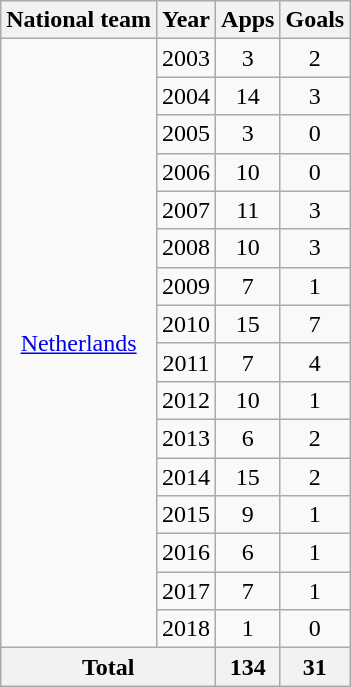<table class="wikitable" style="text-align:center">
<tr>
<th>National team</th>
<th>Year</th>
<th>Apps</th>
<th>Goals</th>
</tr>
<tr>
<td rowspan="16"><a href='#'>Netherlands</a></td>
<td>2003</td>
<td>3</td>
<td>2</td>
</tr>
<tr>
<td>2004</td>
<td>14</td>
<td>3</td>
</tr>
<tr>
<td>2005</td>
<td>3</td>
<td>0</td>
</tr>
<tr>
<td>2006</td>
<td>10</td>
<td>0</td>
</tr>
<tr>
<td>2007</td>
<td>11</td>
<td>3</td>
</tr>
<tr>
<td>2008</td>
<td>10</td>
<td>3</td>
</tr>
<tr>
<td>2009</td>
<td>7</td>
<td>1</td>
</tr>
<tr>
<td>2010</td>
<td>15</td>
<td>7</td>
</tr>
<tr>
<td>2011</td>
<td>7</td>
<td>4</td>
</tr>
<tr>
<td>2012</td>
<td>10</td>
<td>1</td>
</tr>
<tr>
<td>2013</td>
<td>6</td>
<td>2</td>
</tr>
<tr>
<td>2014</td>
<td>15</td>
<td>2</td>
</tr>
<tr>
<td>2015</td>
<td>9</td>
<td>1</td>
</tr>
<tr>
<td>2016</td>
<td>6</td>
<td>1</td>
</tr>
<tr>
<td>2017</td>
<td>7</td>
<td>1</td>
</tr>
<tr>
<td>2018</td>
<td>1</td>
<td>0</td>
</tr>
<tr>
<th colspan="2">Total</th>
<th>134</th>
<th>31</th>
</tr>
</table>
